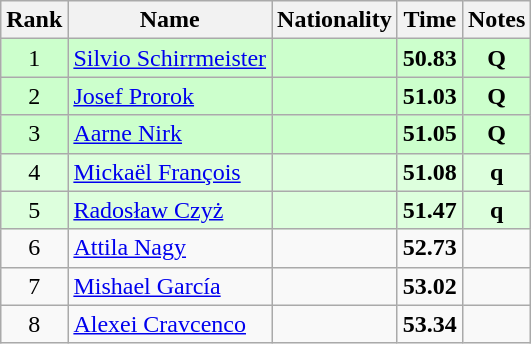<table class="wikitable sortable" style="text-align:center">
<tr>
<th>Rank</th>
<th>Name</th>
<th>Nationality</th>
<th>Time</th>
<th>Notes</th>
</tr>
<tr bgcolor=ccffcc>
<td>1</td>
<td align=left><a href='#'>Silvio Schirrmeister</a></td>
<td align=left></td>
<td><strong>50.83</strong></td>
<td><strong>Q</strong></td>
</tr>
<tr bgcolor=ccffcc>
<td>2</td>
<td align=left><a href='#'>Josef Prorok</a></td>
<td align=left></td>
<td><strong>51.03</strong></td>
<td><strong>Q</strong></td>
</tr>
<tr bgcolor=ccffcc>
<td>3</td>
<td align=left><a href='#'>Aarne Nirk</a></td>
<td align=left></td>
<td><strong>51.05</strong></td>
<td><strong>Q</strong></td>
</tr>
<tr bgcolor=ddffdd>
<td>4</td>
<td align=left><a href='#'>Mickaël François</a></td>
<td align=left></td>
<td><strong>51.08</strong></td>
<td><strong>q</strong></td>
</tr>
<tr bgcolor=ddffdd>
<td>5</td>
<td align=left><a href='#'>Radosław Czyż</a></td>
<td align=left></td>
<td><strong>51.47</strong></td>
<td><strong>q</strong></td>
</tr>
<tr>
<td>6</td>
<td align=left><a href='#'>Attila Nagy</a></td>
<td align=left></td>
<td><strong>52.73</strong></td>
<td></td>
</tr>
<tr>
<td>7</td>
<td align=left><a href='#'>Mishael García</a></td>
<td align=left></td>
<td><strong>53.02</strong></td>
<td></td>
</tr>
<tr>
<td>8</td>
<td align=left><a href='#'>Alexei Cravcenco</a></td>
<td align=left></td>
<td><strong>53.34</strong></td>
<td></td>
</tr>
</table>
